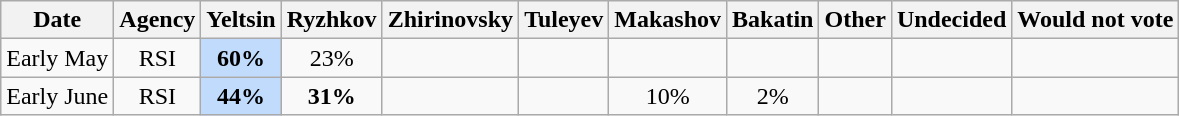<table class=wikitable style=text-align:center>
<tr>
<th>Date</th>
<th>Agency</th>
<th>Yeltsin</th>
<th>Ryzhkov</th>
<th>Zhirinovsky</th>
<th>Tuleyev</th>
<th>Makashov</th>
<th>Bakatin</th>
<th>Other</th>
<th>Undecided</th>
<th>Would not vote</th>
</tr>
<tr>
<td>Early May</td>
<td>RSI</td>
<td style="background:#C0DBFC"><strong>60%</strong></td>
<td>23%</td>
<td></td>
<td></td>
<td></td>
<td></td>
<td></td>
<td></td>
<td></td>
</tr>
<tr>
<td>Early June</td>
<td>RSI</td>
<td style="background:#C0DBFC"><strong>44%</strong></td>
<td><strong>31%</strong></td>
<td></td>
<td></td>
<td>10%</td>
<td>2%</td>
<td></td>
<td></td>
<td></td>
</tr>
</table>
